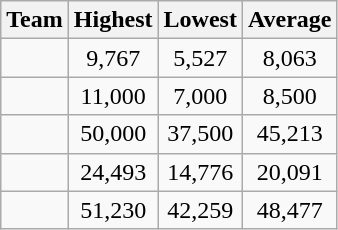<table class="wikitable sortable">
<tr>
<th>Team</th>
<th>Highest</th>
<th>Lowest</th>
<th>Average</th>
</tr>
<tr>
<td></td>
<td align="center">9,767</td>
<td align="center">5,527</td>
<td align="center">8,063</td>
</tr>
<tr>
<td></td>
<td align="center">11,000</td>
<td align="center">7,000</td>
<td align="center">8,500</td>
</tr>
<tr>
<td></td>
<td align="center">50,000</td>
<td align="center">37,500</td>
<td align="center">45,213</td>
</tr>
<tr>
<td></td>
<td align="center">24,493</td>
<td align="center">14,776</td>
<td align="center">20,091</td>
</tr>
<tr>
<td></td>
<td align="center">51,230</td>
<td align="center">42,259</td>
<td align="center">48,477</td>
</tr>
</table>
